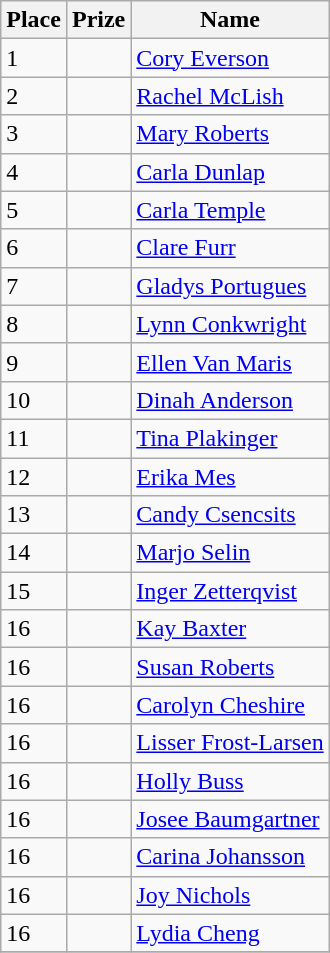<table class="wikitable">
<tr>
<th>Place</th>
<th>Prize</th>
<th>Name</th>
</tr>
<tr>
<td>1</td>
<td></td>
<td> <a href='#'>Cory Everson</a></td>
</tr>
<tr>
<td>2</td>
<td></td>
<td> <a href='#'>Rachel McLish</a></td>
</tr>
<tr>
<td>3</td>
<td></td>
<td> <a href='#'>Mary Roberts</a></td>
</tr>
<tr>
<td>4</td>
<td></td>
<td> <a href='#'>Carla Dunlap</a></td>
</tr>
<tr>
<td>5</td>
<td></td>
<td> <a href='#'>Carla Temple</a></td>
</tr>
<tr>
<td>6</td>
<td></td>
<td> <a href='#'>Clare Furr</a></td>
</tr>
<tr>
<td>7</td>
<td></td>
<td> <a href='#'>Gladys Portugues</a></td>
</tr>
<tr>
<td>8</td>
<td></td>
<td> <a href='#'>Lynn Conkwright</a></td>
</tr>
<tr>
<td>9</td>
<td></td>
<td> <a href='#'>Ellen Van Maris</a></td>
</tr>
<tr>
<td>10</td>
<td></td>
<td> <a href='#'>Dinah Anderson</a></td>
</tr>
<tr>
<td>11</td>
<td></td>
<td> <a href='#'>Tina Plakinger</a></td>
</tr>
<tr>
<td>12</td>
<td></td>
<td> <a href='#'>Erika Mes</a></td>
</tr>
<tr>
<td>13</td>
<td></td>
<td> <a href='#'>Candy Csencsits</a></td>
</tr>
<tr>
<td>14</td>
<td></td>
<td> <a href='#'>Marjo Selin</a></td>
</tr>
<tr>
<td>15</td>
<td></td>
<td> <a href='#'>Inger Zetterqvist</a></td>
</tr>
<tr>
<td>16</td>
<td></td>
<td> <a href='#'>Kay Baxter</a></td>
</tr>
<tr>
<td>16</td>
<td></td>
<td> <a href='#'>Susan Roberts</a></td>
</tr>
<tr>
<td>16</td>
<td></td>
<td> <a href='#'>Carolyn Cheshire</a></td>
</tr>
<tr>
<td>16</td>
<td></td>
<td> <a href='#'>Lisser Frost-Larsen</a></td>
</tr>
<tr>
<td>16</td>
<td></td>
<td> <a href='#'>Holly Buss</a></td>
</tr>
<tr>
<td>16</td>
<td></td>
<td> <a href='#'>Josee Baumgartner</a></td>
</tr>
<tr>
<td>16</td>
<td></td>
<td> <a href='#'>Carina Johansson</a></td>
</tr>
<tr>
<td>16</td>
<td></td>
<td> <a href='#'>Joy Nichols</a></td>
</tr>
<tr>
<td>16</td>
<td></td>
<td> <a href='#'>Lydia Cheng</a></td>
</tr>
<tr>
</tr>
</table>
